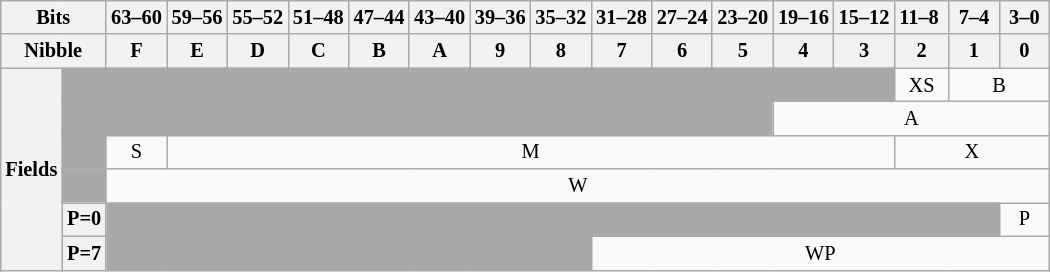<table class="wikitable" style="margin-left:auto;margin-right:auto;border:none;font-size:85%;">
<tr>
<th colspan="2">Bits</th>
<th>63–60</th>
<th>59–56</th>
<th>55–52</th>
<th>51–48</th>
<th>47–44</th>
<th>43–40</th>
<th>39–36</th>
<th>35–32</th>
<th>31–28</th>
<th>27–24</th>
<th>23–20</th>
<th>19–16</th>
<th>15–12</th>
<th>11–8 </th>
<th> 7–4 </th>
<th> 3–0 </th>
</tr>
<tr>
<th colspan="2">Nibble</th>
<th>F</th>
<th>E</th>
<th>D</th>
<th>C</th>
<th>B</th>
<th>A</th>
<th>9</th>
<th>8</th>
<th>7</th>
<th>6</th>
<th>5</th>
<th>4</th>
<th>3</th>
<th>2</th>
<th>1</th>
<th>0</th>
</tr>
<tr align="center">
<th rowspan="6">Fields</th>
<td colspan="14" style="background-color:darkgray"> </td>
<td>XS</td>
<td colspan="2">B</td>
</tr>
<tr align="center">
<td colspan="12" style="background-color:darkgray"> </td>
<td colspan="5">A</td>
</tr>
<tr align="center">
<th style="background-color:darkgray"></th>
<td>S</td>
<td colspan="12">M</td>
<td colspan="3">X</td>
</tr>
<tr align="center">
<th style="background-color:darkgray"></th>
<td colspan="16">W</td>
</tr>
<tr align="center">
<th>P=0</th>
<td colspan="15" style="background-color:darkgray"> </td>
<td>P</td>
</tr>
<tr align="center">
<th>P=7</th>
<td colspan="8" style="background-color:darkgray"> </td>
<td colspan="8">WP</td>
</tr>
</table>
